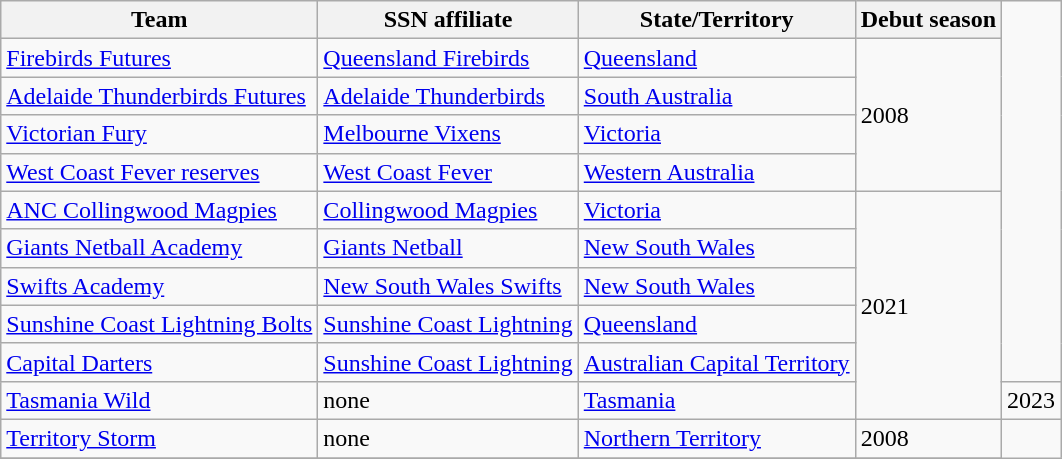<table class="wikitable collapsible">
<tr>
<th>Team</th>
<th>SSN affiliate</th>
<th>State/Territory</th>
<th>Debut season</th>
</tr>
<tr>
<td><a href='#'>Firebirds Futures</a></td>
<td><a href='#'>Queensland Firebirds</a></td>
<td><a href='#'>Queensland</a></td>
<td rowspan="4">2008</td>
</tr>
<tr>
<td><a href='#'>Adelaide Thunderbirds Futures</a></td>
<td><a href='#'>Adelaide Thunderbirds</a></td>
<td><a href='#'>South Australia</a></td>
</tr>
<tr>
<td><a href='#'>Victorian Fury</a></td>
<td><a href='#'>Melbourne Vixens</a></td>
<td><a href='#'>Victoria</a></td>
</tr>
<tr>
<td><a href='#'>West Coast Fever reserves</a></td>
<td><a href='#'>West Coast Fever</a></td>
<td><a href='#'>Western Australia</a></td>
</tr>
<tr>
<td><a href='#'>ANC Collingwood Magpies</a></td>
<td><a href='#'>Collingwood Magpies</a></td>
<td><a href='#'>Victoria</a></td>
<td rowspan="6">2021</td>
</tr>
<tr>
<td><a href='#'>Giants Netball Academy</a></td>
<td><a href='#'>Giants Netball</a></td>
<td><a href='#'>New South Wales</a></td>
</tr>
<tr>
<td><a href='#'>Swifts Academy</a></td>
<td><a href='#'>New South Wales Swifts</a></td>
<td><a href='#'>New South Wales</a></td>
</tr>
<tr>
<td><a href='#'>Sunshine Coast Lightning Bolts</a></td>
<td><a href='#'>Sunshine Coast Lightning</a></td>
<td><a href='#'>Queensland</a></td>
</tr>
<tr>
<td><a href='#'>Capital Darters</a></td>
<td><a href='#'>Sunshine Coast Lightning</a></td>
<td><a href='#'>Australian Capital Territory</a></td>
</tr>
<tr>
<td><a href='#'>Tasmania Wild</a></td>
<td>none</td>
<td><a href='#'>Tasmania</a></td>
<td>2023</td>
</tr>
<tr>
<td><a href='#'>Territory Storm</a></td>
<td>none</td>
<td><a href='#'>Northern Territory</a></td>
<td>2008</td>
</tr>
<tr>
</tr>
</table>
